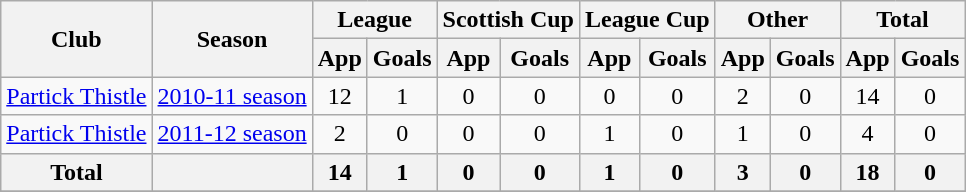<table class="wikitable">
<tr>
<th rowspan=2>Club</th>
<th rowspan=2>Season</th>
<th colspan=2>League</th>
<th colspan=2>Scottish Cup</th>
<th colspan=2>League Cup</th>
<th colspan=2>Other</th>
<th colspan=2>Total</th>
</tr>
<tr>
<th>App</th>
<th>Goals</th>
<th>App</th>
<th>Goals</th>
<th>App</th>
<th>Goals</th>
<th>App</th>
<th>Goals</th>
<th>App</th>
<th>Goals</th>
</tr>
<tr align=center>
<td rowspan=1><a href='#'>Partick Thistle</a></td>
<td><a href='#'>2010-11 season</a></td>
<td>12</td>
<td>1</td>
<td>0</td>
<td>0</td>
<td>0</td>
<td>0</td>
<td>2</td>
<td>0</td>
<td>14</td>
<td>0</td>
</tr>
<tr align=center>
<td rowspan=1><a href='#'>Partick Thistle</a></td>
<td><a href='#'>2011-12 season</a></td>
<td>2</td>
<td>0</td>
<td>0</td>
<td>0</td>
<td>1</td>
<td>0</td>
<td>1</td>
<td>0</td>
<td>4</td>
<td>0</td>
</tr>
<tr align=center>
<th>Total</th>
<th></th>
<th>14</th>
<th>1</th>
<th>0</th>
<th>0</th>
<th>1</th>
<th>0</th>
<th>3</th>
<th>0</th>
<th>18</th>
<th>0</th>
</tr>
<tr>
</tr>
</table>
